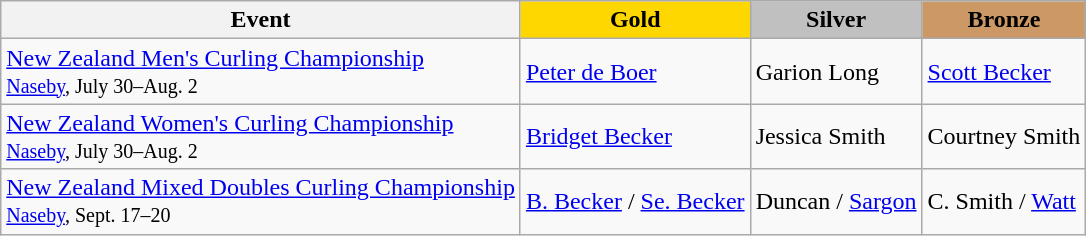<table class="wikitable">
<tr>
<th>Event</th>
<th style="background:gold">Gold</th>
<th style="background:silver">Silver</th>
<th style="background:#cc9966">Bronze</th>
</tr>
<tr>
<td><a href='#'>New Zealand Men's Curling Championship</a><br> <small><a href='#'>Naseby</a>, July 30–Aug. 2</small></td>
<td><a href='#'>Peter de Boer</a></td>
<td>Garion Long</td>
<td><a href='#'>Scott Becker</a></td>
</tr>
<tr>
<td><a href='#'>New Zealand Women's Curling Championship</a><br> <small><a href='#'>Naseby</a>, July 30–Aug. 2</small></td>
<td><a href='#'>Bridget Becker</a></td>
<td>Jessica Smith</td>
<td>Courtney Smith</td>
</tr>
<tr>
<td><a href='#'>New Zealand Mixed Doubles Curling Championship</a><br> <small><a href='#'>Naseby</a>, Sept. 17–20</small></td>
<td><a href='#'>B. Becker</a> / <a href='#'>Se. Becker</a></td>
<td>Duncan / <a href='#'>Sargon</a></td>
<td>C. Smith / <a href='#'>Watt</a></td>
</tr>
</table>
